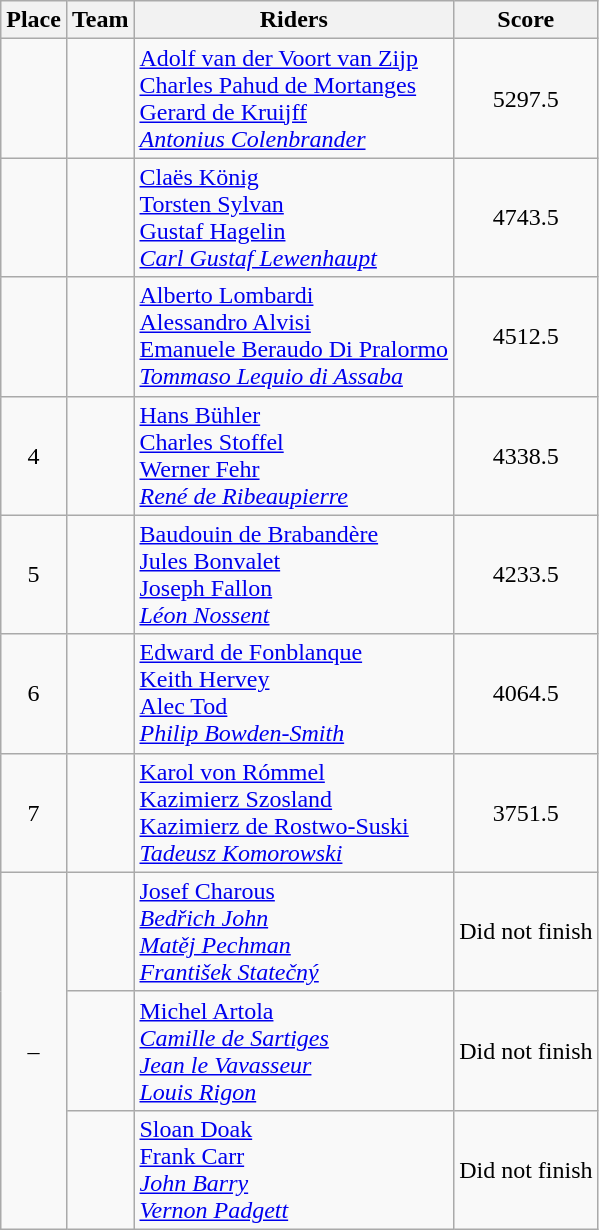<table class=wikitable style="text-align:center">
<tr>
<th>Place</th>
<th>Team</th>
<th>Riders</th>
<th>Score</th>
</tr>
<tr>
<td></td>
<td align=left></td>
<td align=left><a href='#'>Adolf van der Voort van Zijp</a> <br> <a href='#'>Charles Pahud de Mortanges</a> <br> <a href='#'>Gerard de Kruijff</a> <br> <em><a href='#'>Antonius Colenbrander</a></em></td>
<td>5297.5</td>
</tr>
<tr>
<td></td>
<td align=left></td>
<td align=left><a href='#'>Claës König</a> <br> <a href='#'>Torsten Sylvan</a> <br> <a href='#'>Gustaf Hagelin</a> <br> <em><a href='#'>Carl Gustaf Lewenhaupt</a></em></td>
<td>4743.5</td>
</tr>
<tr>
<td></td>
<td align=left></td>
<td align=left><a href='#'>Alberto Lombardi</a> <br> <a href='#'>Alessandro Alvisi</a> <br> <a href='#'>Emanuele Beraudo Di Pralormo</a> <br> <em><a href='#'>Tommaso Lequio di Assaba</a></em></td>
<td>4512.5</td>
</tr>
<tr>
<td>4</td>
<td align=left></td>
<td align=left><a href='#'>Hans Bühler</a> <br> <a href='#'>Charles Stoffel</a> <br> <a href='#'>Werner Fehr</a> <br> <em><a href='#'>René de Ribeaupierre</a></em></td>
<td>4338.5</td>
</tr>
<tr>
<td>5</td>
<td align=left></td>
<td align=left><a href='#'>Baudouin de Brabandère</a> <br> <a href='#'>Jules Bonvalet</a> <br> <a href='#'>Joseph Fallon</a> <br> <em><a href='#'>Léon Nossent</a></em></td>
<td>4233.5</td>
</tr>
<tr>
<td>6</td>
<td align=left></td>
<td align=left><a href='#'>Edward de Fonblanque</a> <br> <a href='#'>Keith Hervey</a> <br> <a href='#'>Alec Tod</a> <br> <em><a href='#'>Philip Bowden-Smith</a></em></td>
<td>4064.5</td>
</tr>
<tr>
<td>7</td>
<td align=left></td>
<td align=left><a href='#'>Karol von Rómmel</a> <br> <a href='#'>Kazimierz Szosland</a> <br> <a href='#'>Kazimierz de Rostwo-Suski</a> <br> <em><a href='#'>Tadeusz Komorowski</a></em></td>
<td>3751.5</td>
</tr>
<tr>
<td rowspan=3>–</td>
<td align=left></td>
<td align=left><a href='#'>Josef Charous</a> <br> <em><a href='#'>Bedřich John</a></em> <br> <em><a href='#'>Matěj Pechman</a></em> <br> <em><a href='#'>František Statečný</a></em></td>
<td>Did not finish</td>
</tr>
<tr>
<td align=left></td>
<td align=left><a href='#'>Michel Artola</a> <br> <em><a href='#'>Camille de Sartiges</a></em> <br> <em><a href='#'>Jean le Vavasseur</a></em> <br> <em><a href='#'>Louis Rigon</a></em></td>
<td>Did not finish</td>
</tr>
<tr>
<td align=left></td>
<td align=left><a href='#'>Sloan Doak</a> <br> <a href='#'>Frank Carr</a> <br> <em><a href='#'>John Barry</a></em> <br> <em><a href='#'>Vernon Padgett</a></em></td>
<td>Did not finish</td>
</tr>
</table>
